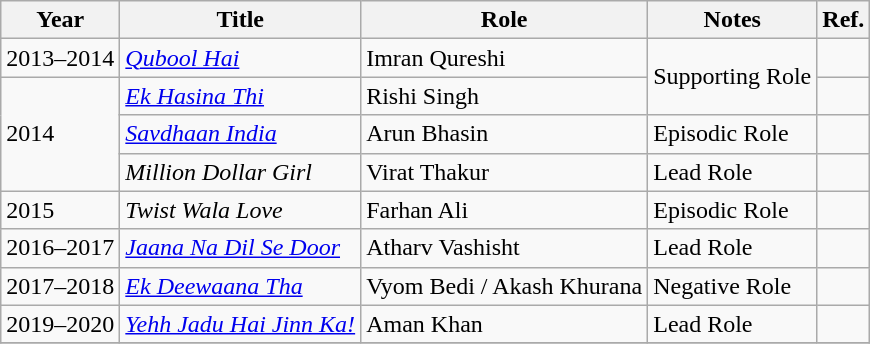<table class="wikitable sortable">
<tr>
<th>Year</th>
<th>Title</th>
<th>Role</th>
<th>Notes</th>
<th>Ref.</th>
</tr>
<tr>
<td>2013–2014</td>
<td><em><a href='#'>Qubool Hai</a></em></td>
<td>Imran Qureshi</td>
<td rowspan = "2">Supporting Role</td>
<td></td>
</tr>
<tr>
<td rowspan="3">2014</td>
<td><em><a href='#'>Ek Hasina Thi</a></em></td>
<td>Rishi Singh</td>
<td></td>
</tr>
<tr>
<td><em><a href='#'>Savdhaan India</a></em></td>
<td>Arun Bhasin</td>
<td>Episodic Role</td>
<td></td>
</tr>
<tr>
<td><em>Million Dollar Girl</em></td>
<td>Virat Thakur</td>
<td>Lead Role</td>
<td></td>
</tr>
<tr>
<td>2015</td>
<td><em>Twist Wala Love</em></td>
<td>Farhan Ali</td>
<td>Episodic Role</td>
<td></td>
</tr>
<tr>
<td>2016–2017</td>
<td><em><a href='#'>Jaana Na Dil Se Door</a></em></td>
<td>Atharv Vashisht</td>
<td>Lead Role</td>
<td></td>
</tr>
<tr>
<td>2017–2018</td>
<td><em><a href='#'>Ek Deewaana Tha</a></em></td>
<td>Vyom Bedi / Akash Khurana</td>
<td>Negative Role</td>
<td></td>
</tr>
<tr>
<td>2019–2020</td>
<td><em><a href='#'>Yehh Jadu Hai Jinn Ka!</a></em></td>
<td>Aman Khan</td>
<td>Lead Role</td>
<td></td>
</tr>
<tr>
</tr>
</table>
